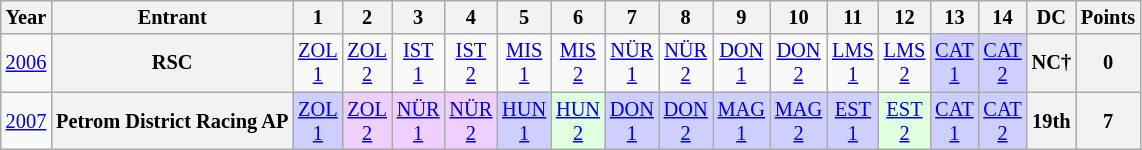<table class="wikitable" style="text-align:center; font-size:85%">
<tr>
<th>Year</th>
<th>Entrant</th>
<th>1</th>
<th>2</th>
<th>3</th>
<th>4</th>
<th>5</th>
<th>6</th>
<th>7</th>
<th>8</th>
<th>9</th>
<th>10</th>
<th>11</th>
<th>12</th>
<th>13</th>
<th>14</th>
<th>DC</th>
<th>Points</th>
</tr>
<tr>
<td><a href='#'>2006</a></td>
<th nowrap>RSC</th>
<td style="background:#;"><a href='#'>ZOL<br>1</a></td>
<td style="background:#;"><a href='#'>ZOL<br>2</a></td>
<td style="background:#;"><a href='#'>IST<br>1</a></td>
<td style="background:#;"><a href='#'>IST<br>2</a></td>
<td style="background:#;"><a href='#'>MIS<br>1</a></td>
<td style="background:#;"><a href='#'>MIS<br>2</a></td>
<td style="background:#;"><a href='#'>NÜR<br>1</a></td>
<td style="background:#;"><a href='#'>NÜR<br>2</a></td>
<td style="background:#;"><a href='#'>DON<br>1</a></td>
<td style="background:#;"><a href='#'>DON<br>2</a></td>
<td style="background:#;"><a href='#'>LMS<br>1</a></td>
<td style="background:#;"><a href='#'>LMS<br>2</a></td>
<td style="background:#cfcfff;"><a href='#'>CAT<br>1</a><br></td>
<td style="background:#cfcfff;"><a href='#'>CAT<br>2</a><br></td>
<th>NC†</th>
<th>0</th>
</tr>
<tr>
<td><a href='#'>2007</a></td>
<th nowrap>Petrom District Racing AP</th>
<td style="background:#cfcfff;"><a href='#'>ZOL<br>1</a><br></td>
<td style="background:#efcffc;"><a href='#'>ZOL<br>2</a><br></td>
<td style="background:#efcfff;"><a href='#'>NÜR<br>1</a><br></td>
<td style="background:#efcfff;"><a href='#'>NÜR<br>2</a><br></td>
<td style="background:#cfcfff;"><a href='#'>HUN<br>1</a><br></td>
<td style="background:#dfffdf;"><a href='#'>HUN<br>2</a><br></td>
<td style="background:#cfcfff;"><a href='#'>DON<br>1</a><br></td>
<td style="background:#cfcfff;"><a href='#'>DON<br>2</a><br></td>
<td style="background:#cfcfff;"><a href='#'>MAG<br>1</a><br></td>
<td style="background:#cfcfff;"><a href='#'>MAG<br>2</a><br></td>
<td style="background:#cfcfff;"><a href='#'>EST<br>1</a><br></td>
<td style="background:#dfffdf;"><a href='#'>EST<br>2</a><br></td>
<td style="background:#cfcfff;"><a href='#'>CAT<br>1</a><br></td>
<td style="background:#cfcfff;"><a href='#'>CAT<br>2</a><br></td>
<th>19th</th>
<th>7</th>
</tr>
</table>
